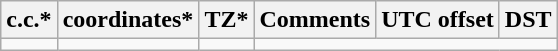<table class="wikitable sortable">
<tr>
<th>c.c.*</th>
<th>coordinates*</th>
<th>TZ*</th>
<th>Comments</th>
<th>UTC offset</th>
<th>DST</th>
</tr>
<tr --->
<td></td>
<td></td>
<td></td>
</tr>
</table>
